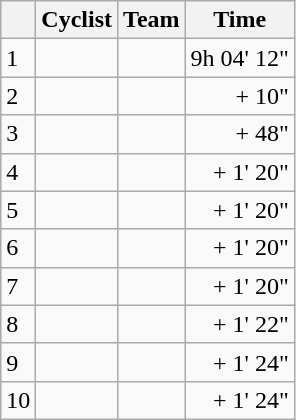<table class="wikitable">
<tr>
<th></th>
<th>Cyclist</th>
<th>Team</th>
<th>Time</th>
</tr>
<tr>
<td>1</td>
<td></td>
<td></td>
<td align="right">9h 04' 12"</td>
</tr>
<tr>
<td>2</td>
<td></td>
<td></td>
<td align="right">+ 10"</td>
</tr>
<tr>
<td>3</td>
<td></td>
<td></td>
<td align="right">+ 48"</td>
</tr>
<tr>
<td>4</td>
<td></td>
<td></td>
<td align="right">+ 1' 20"</td>
</tr>
<tr>
<td>5</td>
<td></td>
<td></td>
<td align="right">+ 1' 20"</td>
</tr>
<tr>
<td>6</td>
<td></td>
<td></td>
<td align="right">+ 1' 20"</td>
</tr>
<tr>
<td>7</td>
<td></td>
<td></td>
<td align="right">+ 1' 20"</td>
</tr>
<tr>
<td>8</td>
<td></td>
<td></td>
<td align="right">+ 1' 22"</td>
</tr>
<tr>
<td>9</td>
<td></td>
<td></td>
<td align="right">+ 1' 24"</td>
</tr>
<tr>
<td>10</td>
<td></td>
<td></td>
<td align="right">+ 1' 24"</td>
</tr>
</table>
